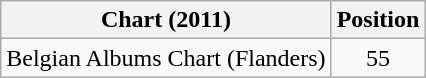<table class="wikitable sortable">
<tr>
<th scope="col">Chart (2011)</th>
<th scope="col">Position</th>
</tr>
<tr>
<td>Belgian Albums Chart (Flanders)</td>
<td style="text-align:center;">55</td>
</tr>
</table>
